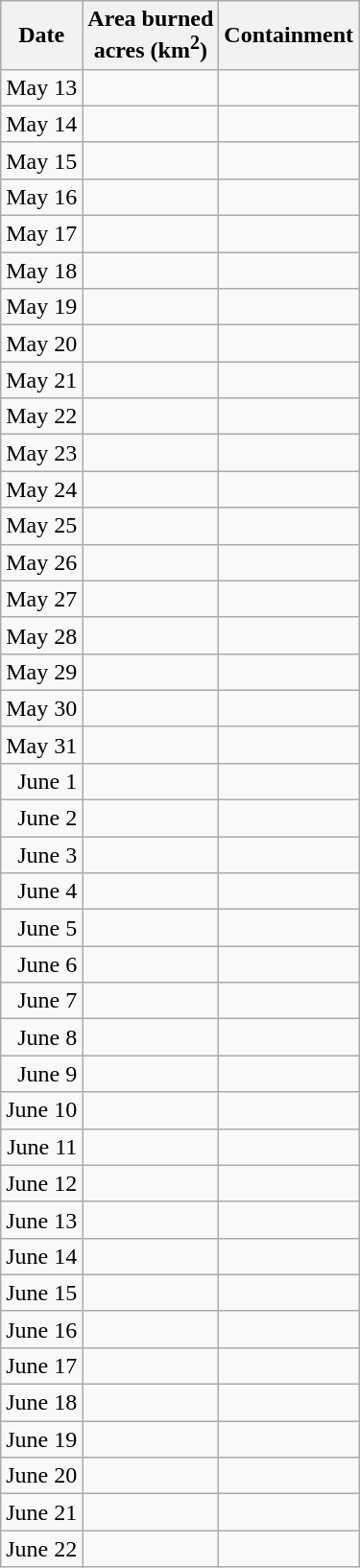<table class="wikitable sortable" style="text-align: right;">
<tr>
<th>Date</th>
<th>Area burned<br>acres (km<sup>2</sup>)</th>
<th>Containment</th>
</tr>
<tr>
<td>May 13</td>
<td></td>
<td style="text-align: left;"></td>
</tr>
<tr>
<td>May 14</td>
<td></td>
<td style="text-align: left;"></td>
</tr>
<tr>
<td>May 15</td>
<td></td>
<td style="text-align: left;"></td>
</tr>
<tr>
<td>May 16</td>
<td></td>
<td style="text-align: left;"></td>
</tr>
<tr>
<td>May 17</td>
<td></td>
<td style="text-align: left;"></td>
</tr>
<tr>
<td>May 18</td>
<td></td>
<td style="text-align: left;"></td>
</tr>
<tr>
<td>May 19</td>
<td></td>
<td style="text-align: left;"></td>
</tr>
<tr>
<td>May 20</td>
<td></td>
<td style="text-align: left;"></td>
</tr>
<tr>
<td>May 21</td>
<td></td>
<td style="text-align: left;"></td>
</tr>
<tr>
<td>May 22</td>
<td></td>
<td style="text-align: left;"></td>
</tr>
<tr>
<td>May 23</td>
<td></td>
<td style="text-align: left;"></td>
</tr>
<tr>
<td>May 24</td>
<td></td>
<td style="text-align: left;"></td>
</tr>
<tr>
<td>May 25</td>
<td></td>
<td style="text-align: left;"></td>
</tr>
<tr>
<td>May 26</td>
<td></td>
<td style="text-align: left;"></td>
</tr>
<tr>
<td>May 27</td>
<td></td>
<td style="text-align: left;"></td>
</tr>
<tr>
<td>May 28</td>
<td></td>
<td style="text-align: left;"></td>
</tr>
<tr>
<td>May 29</td>
<td></td>
<td style="text-align: left;"></td>
</tr>
<tr>
<td>May 30</td>
<td></td>
<td style="text-align: left;"></td>
</tr>
<tr>
<td>May 31</td>
<td></td>
<td style="text-align: left;"></td>
</tr>
<tr>
<td>June 1</td>
<td></td>
<td style="text-align: left;"></td>
</tr>
<tr>
<td>June 2</td>
<td></td>
<td style="text-align: left;"></td>
</tr>
<tr>
<td>June 3</td>
<td></td>
<td style="text-align: left;"></td>
</tr>
<tr>
<td>June 4</td>
<td></td>
<td style="text-align: left;"></td>
</tr>
<tr>
<td>June 5</td>
<td></td>
<td style="text-align: left;"></td>
</tr>
<tr>
<td>June 6</td>
<td></td>
<td style="text-align: left;"></td>
</tr>
<tr>
<td>June 7</td>
<td></td>
<td style="text-align: left;"></td>
</tr>
<tr>
<td>June 8</td>
<td></td>
<td style="text-align: left;"></td>
</tr>
<tr>
<td>June 9</td>
<td></td>
<td style="text-align: left;"></td>
</tr>
<tr>
<td>June 10</td>
<td></td>
<td style="text-align: left;"></td>
</tr>
<tr>
<td>June 11</td>
<td></td>
<td style="text-align: left;"></td>
</tr>
<tr>
<td>June 12</td>
<td></td>
<td style="text-align: left;"></td>
</tr>
<tr>
<td>June 13</td>
<td></td>
<td style="text-align: left;"></td>
</tr>
<tr>
<td>June 14</td>
<td></td>
<td style="text-align: left;"></td>
</tr>
<tr>
<td>June 15</td>
<td></td>
<td style="text-align: left;"></td>
</tr>
<tr>
<td>June 16</td>
<td></td>
<td style="text-align: left;"></td>
</tr>
<tr>
<td>June 17</td>
<td></td>
<td style="text-align: left;"></td>
</tr>
<tr>
<td>June 18</td>
<td></td>
<td style="text-align: left;"></td>
</tr>
<tr>
<td>June 19</td>
<td></td>
<td style="text-align: left;"></td>
</tr>
<tr>
<td>June 20</td>
<td></td>
<td style="text-align: left;"></td>
</tr>
<tr>
<td>June 21</td>
<td></td>
<td style="text-align: left;"></td>
</tr>
<tr>
<td>June 22</td>
<td></td>
<td style="text-align: left;"></td>
</tr>
</table>
